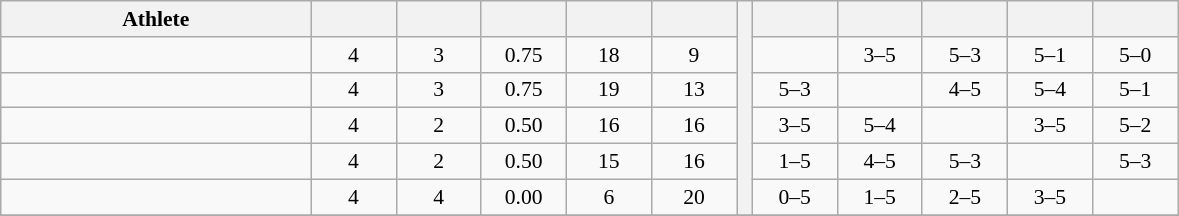<table class="wikitable" style="text-align:center; font-size:90%;">
<tr>
<th width=200>Athlete</th>
<th width=50></th>
<th width=50></th>
<th width=50></th>
<th width=50></th>
<th width=50></th>
<th rowspan=6> </th>
<th width=50></th>
<th width=50></th>
<th width=50></th>
<th width=50></th>
<th width=50></th>
</tr>
<tr>
<td align=left></td>
<td>4</td>
<td>3</td>
<td>0.75</td>
<td>18</td>
<td>9</td>
<td></td>
<td>3–5</td>
<td>5–3</td>
<td>5–1</td>
<td>5–0</td>
</tr>
<tr>
<td align=left></td>
<td>4</td>
<td>3</td>
<td>0.75</td>
<td>19</td>
<td>13</td>
<td>5–3</td>
<td></td>
<td>4–5</td>
<td>5–4</td>
<td>5–1</td>
</tr>
<tr>
<td align=left></td>
<td>4</td>
<td>2</td>
<td>0.50</td>
<td>16</td>
<td>16</td>
<td>3–5</td>
<td>5–4</td>
<td></td>
<td>3–5</td>
<td>5–2</td>
</tr>
<tr>
<td align=left></td>
<td>4</td>
<td>2</td>
<td>0.50</td>
<td>15</td>
<td>16</td>
<td>1–5</td>
<td>4–5</td>
<td>5–3</td>
<td></td>
<td>5–3</td>
</tr>
<tr>
<td align=left></td>
<td>4</td>
<td>4</td>
<td>0.00</td>
<td>6</td>
<td>20</td>
<td>0–5</td>
<td>1–5</td>
<td>2–5</td>
<td>3–5</td>
<td></td>
</tr>
<tr>
</tr>
</table>
